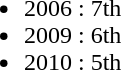<table border="0" cellpadding="2">
<tr valign="top">
<td><br><ul><li>2006 : 7th</li><li>2009 : 6th</li><li>2010 : 5th</li></ul></td>
</tr>
</table>
